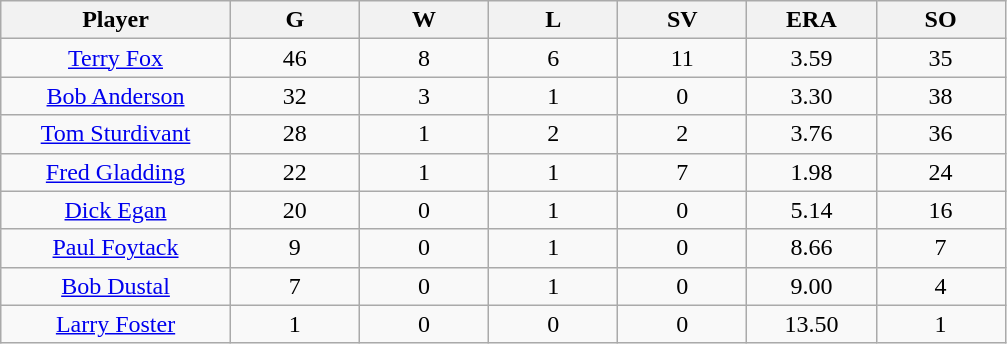<table class="wikitable sortable">
<tr>
<th bgcolor="#DDDDFF" width="16%">Player</th>
<th bgcolor="#DDDDFF" width="9%">G</th>
<th bgcolor="#DDDDFF" width="9%">W</th>
<th bgcolor="#DDDDFF" width="9%">L</th>
<th bgcolor="#DDDDFF" width="9%">SV</th>
<th bgcolor="#DDDDFF" width="9%">ERA</th>
<th bgcolor="#DDDDFF" width="9%">SO</th>
</tr>
<tr align="center">
<td><a href='#'>Terry Fox</a></td>
<td>46</td>
<td>8</td>
<td>6</td>
<td>11</td>
<td>3.59</td>
<td>35</td>
</tr>
<tr align=center>
<td><a href='#'>Bob Anderson</a></td>
<td>32</td>
<td>3</td>
<td>1</td>
<td>0</td>
<td>3.30</td>
<td>38</td>
</tr>
<tr align=center>
<td><a href='#'>Tom Sturdivant</a></td>
<td>28</td>
<td>1</td>
<td>2</td>
<td>2</td>
<td>3.76</td>
<td>36</td>
</tr>
<tr align=center>
<td><a href='#'>Fred Gladding</a></td>
<td>22</td>
<td>1</td>
<td>1</td>
<td>7</td>
<td>1.98</td>
<td>24</td>
</tr>
<tr align=center>
<td><a href='#'>Dick Egan</a></td>
<td>20</td>
<td>0</td>
<td>1</td>
<td>0</td>
<td>5.14</td>
<td>16</td>
</tr>
<tr align=center>
<td><a href='#'>Paul Foytack</a></td>
<td>9</td>
<td>0</td>
<td>1</td>
<td>0</td>
<td>8.66</td>
<td>7</td>
</tr>
<tr align=center>
<td><a href='#'>Bob Dustal</a></td>
<td>7</td>
<td>0</td>
<td>1</td>
<td>0</td>
<td>9.00</td>
<td>4</td>
</tr>
<tr align=center>
<td><a href='#'>Larry Foster</a></td>
<td>1</td>
<td>0</td>
<td>0</td>
<td>0</td>
<td>13.50</td>
<td>1</td>
</tr>
</table>
